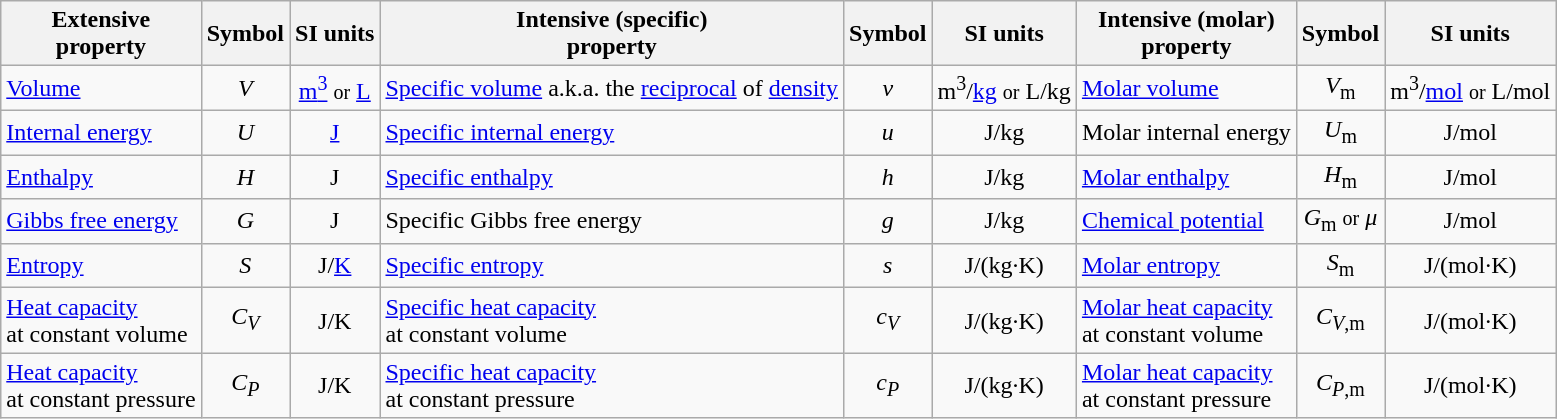<table class="wikitable" style="text-align: center;">
<tr>
<th scope="col">Extensive<br>property</th>
<th scope="col">Symbol</th>
<th scope="col">SI units</th>
<th scope="col">Intensive (specific)<br>property</th>
<th scope="col">Symbol</th>
<th scope="col">SI units</th>
<th scope="col">Intensive (molar)<br>property</th>
<th scope="col">Symbol</th>
<th scope="col">SI units</th>
</tr>
<tr>
<td style="text-align: left;"><a href='#'>Volume</a></td>
<td><em>V</em></td>
<td><a href='#'>m<sup>3</sup></a> <small>or</small> <a href='#'>L</a></td>
<td style="text-align: left;"><a href='#'>Specific volume</a> a.k.a. the <a href='#'>reciprocal</a> of <a href='#'>density</a></td>
<td><em>v</em></td>
<td>m<sup>3</sup>/<a href='#'>kg</a> <small>or</small> L/kg</td>
<td style="text-align: left;"><a href='#'>Molar volume</a></td>
<td><em>V</em><sub>m</sub></td>
<td>m<sup>3</sup>/<a href='#'>mol</a> <small>or</small> L/mol</td>
</tr>
<tr>
<td style="text-align: left;"><a href='#'>Internal energy</a></td>
<td><em>U</em></td>
<td><a href='#'>J</a></td>
<td style="text-align: left;"><a href='#'>Specific internal energy</a></td>
<td><em>u</em></td>
<td>J/kg</td>
<td style="text-align: left;">Molar internal energy</td>
<td><em>U</em><sub>m</sub></td>
<td>J/mol</td>
</tr>
<tr>
<td style="text-align: left;"><a href='#'>Enthalpy</a></td>
<td><em>H</em></td>
<td>J</td>
<td style="text-align: left;"><a href='#'>Specific enthalpy</a></td>
<td><em>h</em></td>
<td>J/kg</td>
<td style="text-align: left;"><a href='#'>Molar enthalpy</a></td>
<td><em>H</em><sub>m</sub></td>
<td>J/mol</td>
</tr>
<tr>
<td style="text-align: left;"><a href='#'>Gibbs free energy</a></td>
<td><em>G</em></td>
<td>J</td>
<td style="text-align: left;">Specific Gibbs free energy</td>
<td><em>g</em></td>
<td>J/kg</td>
<td style="text-align: left;"><a href='#'>Chemical potential</a></td>
<td><em>G</em><sub>m</sub> <small>or</small> <em>μ</em></td>
<td>J/mol</td>
</tr>
<tr>
<td style="text-align: left;"><a href='#'>Entropy</a></td>
<td><em>S</em></td>
<td>J/<a href='#'>K</a></td>
<td style="text-align: left;"><a href='#'>Specific entropy</a></td>
<td><em>s</em></td>
<td>J/(kg·K)</td>
<td style="text-align: left;"><a href='#'>Molar entropy</a></td>
<td><em>S</em><sub>m</sub></td>
<td>J/(mol·K)</td>
</tr>
<tr>
<td style="text-align: left;"><a href='#'>Heat capacity</a> <br>at constant volume</td>
<td><em>C<sub>V</sub></em></td>
<td>J/K</td>
<td style="text-align: left;"><a href='#'>Specific heat capacity</a> <br>at constant volume</td>
<td><em>c<sub>V</sub></em></td>
<td>J/(kg·K)</td>
<td style="text-align: left;"><a href='#'>Molar heat capacity</a> <br>at constant volume</td>
<td><em>C</em><sub><em>V</em>,m</sub></td>
<td>J/(mol·K)</td>
</tr>
<tr>
<td style="text-align: left;"><a href='#'>Heat capacity</a> <br>at constant pressure</td>
<td><em>C<sub>P</sub></em></td>
<td>J/K</td>
<td style="text-align: left;"><a href='#'>Specific heat capacity</a> <br>at constant pressure</td>
<td><em>c<sub>P</sub></em></td>
<td>J/(kg·K)</td>
<td style="text-align: left;"><a href='#'>Molar heat capacity</a> <br>at constant pressure</td>
<td><em>C</em><sub><em>P</em>,m</sub></td>
<td>J/(mol·K)</td>
</tr>
</table>
